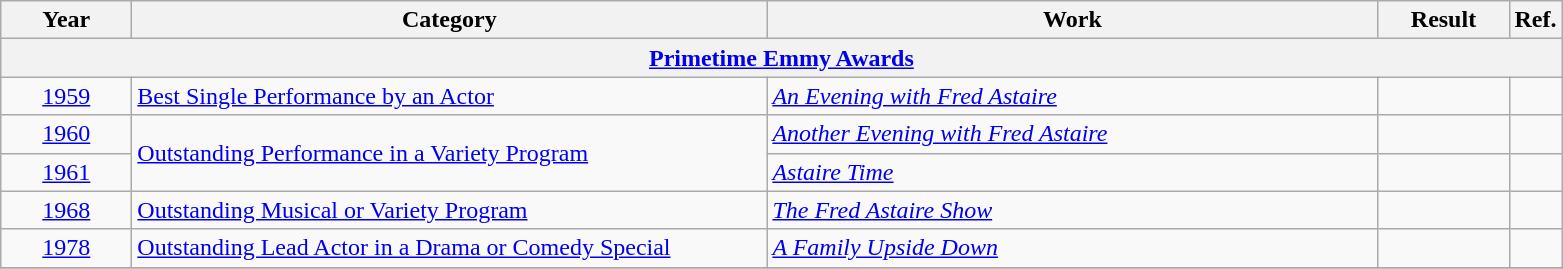<table class=wikitable>
<tr>
<th scope="col" style="width:5em;">Year</th>
<th scope="col" style="width:26em;">Category</th>
<th scope="col" style="width:25em;">Work</th>
<th scope="col" style="width:5em;">Result</th>
<th>Ref.</th>
</tr>
<tr>
<th colspan=5><a href='#'>Primetime Emmy Awards</a></th>
</tr>
<tr>
<td style="text-align:center;"><a href='#'>1959</a></td>
<td><a href='#'>Best Single Performance by an Actor</a></td>
<td><em><a href='#'>An Evening with Fred Astaire</a></em></td>
<td></td>
<td style="text-align:center;"></td>
</tr>
<tr>
<td style="text-align:center;"><a href='#'>1960</a></td>
<td rowspan="2"><a href='#'>Outstanding Performance in a Variety Program</a></td>
<td><em><a href='#'>Another Evening with Fred Astaire</a></em></td>
<td></td>
<td style="text-align:center;"></td>
</tr>
<tr>
<td style="text-align:center;"><a href='#'>1961</a></td>
<td><em><a href='#'>Astaire Time</a></em></td>
<td></td>
<td style="text-align:center;"></td>
</tr>
<tr>
<td style="text-align:center;"><a href='#'>1968</a></td>
<td><a href='#'>Outstanding Musical or Variety Program</a></td>
<td><em><a href='#'>The Fred Astaire Show</a></em></td>
<td></td>
<td style="text-align:center;"></td>
</tr>
<tr>
<td style="text-align:center;"><a href='#'>1978</a></td>
<td><a href='#'>Outstanding Lead Actor in a Drama or Comedy Special</a></td>
<td><em><a href='#'>A Family Upside Down</a></em></td>
<td></td>
<td style="text-align:center;"></td>
</tr>
<tr>
</tr>
</table>
